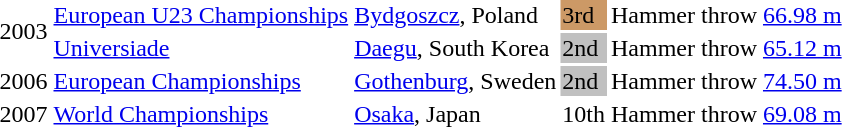<table>
<tr>
<td rowspan=2>2003</td>
<td><a href='#'>European U23 Championships</a></td>
<td><a href='#'>Bydgoszcz</a>, Poland</td>
<td bgcolor=cc9966>3rd</td>
<td>Hammer throw</td>
<td><a href='#'>66.98 m</a></td>
</tr>
<tr>
<td><a href='#'>Universiade</a></td>
<td><a href='#'>Daegu</a>, South Korea</td>
<td bgcolor=silver>2nd</td>
<td>Hammer throw</td>
<td><a href='#'>65.12 m</a></td>
</tr>
<tr>
<td>2006</td>
<td><a href='#'>European Championships</a></td>
<td><a href='#'>Gothenburg</a>, Sweden</td>
<td bgcolor=silver>2nd</td>
<td>Hammer throw</td>
<td><a href='#'>74.50 m</a></td>
</tr>
<tr>
<td>2007</td>
<td><a href='#'>World Championships</a></td>
<td><a href='#'>Osaka</a>, Japan</td>
<td>10th</td>
<td>Hammer throw</td>
<td><a href='#'>69.08 m</a></td>
</tr>
</table>
